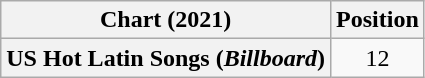<table class="wikitable plainrowheaders" style="text-align:center">
<tr>
<th scope="col">Chart (2021)</th>
<th scope="col">Position</th>
</tr>
<tr>
<th scope="row">US Hot Latin Songs (<em>Billboard</em>)</th>
<td>12</td>
</tr>
</table>
